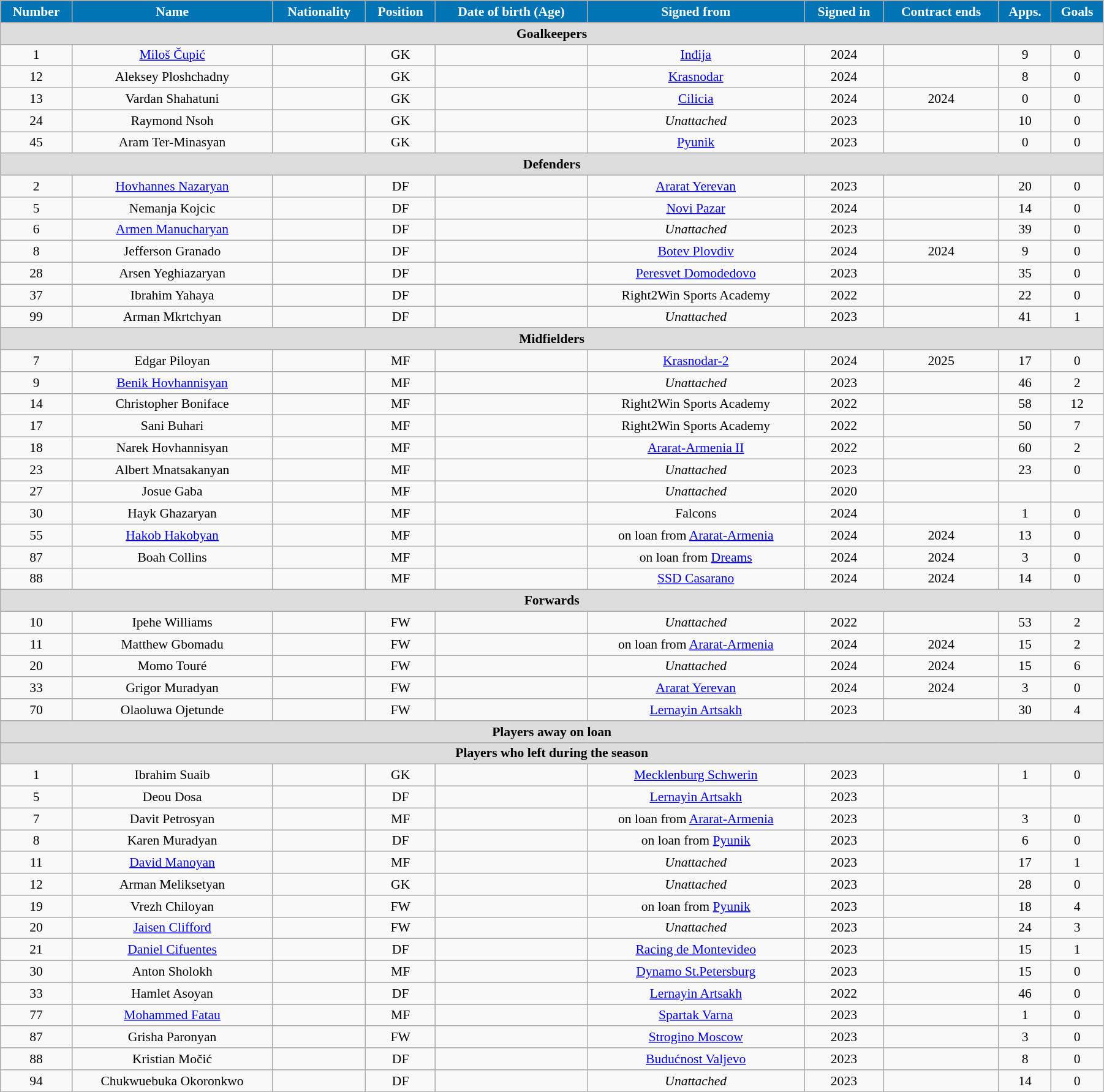<table class="wikitable"  style="text-align:center; font-size:90%; width:95%;">
<tr>
<th style="background:#0174B5; color:#FFFFFF; text-align:center;">Number</th>
<th style="background:#0174B5; color:#FFFFFF; text-align:center;">Name</th>
<th style="background:#0174B5; color:#FFFFFF; text-align:center;">Nationality</th>
<th style="background:#0174B5; color:#FFFFFF; text-align:center;">Position</th>
<th style="background:#0174B5; color:#FFFFFF; text-align:center;">Date of birth (Age)</th>
<th style="background:#0174B5; color:#FFFFFF; text-align:center;">Signed from</th>
<th style="background:#0174B5; color:#FFFFFF; text-align:center;">Signed in</th>
<th style="background:#0174B5; color:#FFFFFF; text-align:center;">Contract ends</th>
<th style="background:#0174B5; color:#FFFFFF; text-align:center;">Apps.</th>
<th style="background:#0174B5; color:#FFFFFF; text-align:center;">Goals</th>
</tr>
<tr>
<th colspan="11"  style="background:#dcdcdc; text-align:center;">Goalkeepers</th>
</tr>
<tr>
<td>1</td>
<td><a href='#'>Miloš Čupić</a></td>
<td></td>
<td>GK</td>
<td></td>
<td><a href='#'>Inđija</a></td>
<td>2024</td>
<td></td>
<td>9</td>
<td>0</td>
</tr>
<tr>
<td>12</td>
<td>Aleksey Ploshchadny</td>
<td></td>
<td>GK</td>
<td></td>
<td><a href='#'>Krasnodar</a></td>
<td>2024</td>
<td></td>
<td>8</td>
<td>0</td>
</tr>
<tr>
<td>13</td>
<td>Vardan Shahatuni</td>
<td></td>
<td>GK</td>
<td></td>
<td><a href='#'>Cilicia</a></td>
<td>2024</td>
<td>2024</td>
<td>0</td>
<td>0</td>
</tr>
<tr>
<td>24</td>
<td>Raymond Nsoh</td>
<td></td>
<td>GK</td>
<td></td>
<td><em>Unattached</em></td>
<td>2023</td>
<td></td>
<td>10</td>
<td>0</td>
</tr>
<tr>
<td>45</td>
<td>Aram Ter-Minasyan</td>
<td></td>
<td>GK</td>
<td></td>
<td><a href='#'>Pyunik</a></td>
<td>2023</td>
<td></td>
<td>0</td>
<td>0</td>
</tr>
<tr>
<th colspan="11"  style="background:#dcdcdc; text-align:center;">Defenders</th>
</tr>
<tr>
<td>2</td>
<td><a href='#'>Hovhannes Nazaryan</a></td>
<td></td>
<td>DF</td>
<td></td>
<td><a href='#'>Ararat Yerevan</a></td>
<td>2023</td>
<td></td>
<td>20</td>
<td>0</td>
</tr>
<tr>
<td>5</td>
<td>Nemanja Kojcic</td>
<td></td>
<td>DF</td>
<td></td>
<td><a href='#'>Novi Pazar</a></td>
<td>2024</td>
<td></td>
<td>14</td>
<td>0</td>
</tr>
<tr>
<td>6</td>
<td><a href='#'>Armen Manucharyan</a></td>
<td></td>
<td>DF</td>
<td></td>
<td><em>Unattached</em></td>
<td>2023</td>
<td></td>
<td>39</td>
<td>0</td>
</tr>
<tr>
<td>8</td>
<td>Jefferson Granado</td>
<td></td>
<td>DF</td>
<td></td>
<td><a href='#'>Botev Plovdiv</a></td>
<td>2024</td>
<td>2024</td>
<td>9</td>
<td>0</td>
</tr>
<tr>
<td>28</td>
<td>Arsen Yeghiazaryan</td>
<td></td>
<td>DF</td>
<td></td>
<td><a href='#'>Peresvet Domodedovo</a></td>
<td>2023</td>
<td></td>
<td>35</td>
<td>0</td>
</tr>
<tr>
<td>37</td>
<td>Ibrahim Yahaya</td>
<td></td>
<td>DF</td>
<td></td>
<td>Right2Win Sports Academy</td>
<td>2022</td>
<td></td>
<td>22</td>
<td>0</td>
</tr>
<tr>
<td>99</td>
<td>Arman Mkrtchyan</td>
<td></td>
<td>DF</td>
<td></td>
<td><em>Unattached</em></td>
<td>2023</td>
<td></td>
<td>41</td>
<td>1</td>
</tr>
<tr>
<th colspan="11"  style="background:#dcdcdc; text-align:center;">Midfielders</th>
</tr>
<tr>
<td>7</td>
<td>Edgar Piloyan</td>
<td></td>
<td>MF</td>
<td></td>
<td><a href='#'>Krasnodar-2</a></td>
<td>2024</td>
<td>2025</td>
<td>17</td>
<td>0</td>
</tr>
<tr>
<td>9</td>
<td><a href='#'>Benik Hovhannisyan</a></td>
<td></td>
<td>MF</td>
<td></td>
<td><em>Unattached</em></td>
<td>2023</td>
<td></td>
<td>46</td>
<td>2</td>
</tr>
<tr>
<td>14</td>
<td>Christopher Boniface</td>
<td></td>
<td>MF</td>
<td></td>
<td>Right2Win Sports Academy</td>
<td>2022</td>
<td></td>
<td>58</td>
<td>12</td>
</tr>
<tr>
<td>17</td>
<td>Sani Buhari</td>
<td></td>
<td>MF</td>
<td></td>
<td>Right2Win Sports Academy</td>
<td>2022</td>
<td></td>
<td>50</td>
<td>7</td>
</tr>
<tr>
<td>18</td>
<td>Narek Hovhannisyan</td>
<td></td>
<td>MF</td>
<td></td>
<td><a href='#'>Ararat-Armenia II</a></td>
<td>2022</td>
<td></td>
<td>60</td>
<td>2</td>
</tr>
<tr>
<td>23</td>
<td>Albert Mnatsakanyan</td>
<td></td>
<td>MF</td>
<td></td>
<td><em>Unattached</em></td>
<td>2023</td>
<td></td>
<td>23</td>
<td>0</td>
</tr>
<tr>
<td>27</td>
<td>Josue Gaba</td>
<td></td>
<td>MF</td>
<td></td>
<td><em>Unattached</em></td>
<td>2020</td>
<td></td>
<td></td>
<td></td>
</tr>
<tr>
<td>30</td>
<td>Hayk Ghazaryan</td>
<td></td>
<td>MF</td>
<td></td>
<td>Falcons</td>
<td>2024</td>
<td></td>
<td>1</td>
<td>0</td>
</tr>
<tr>
<td>55</td>
<td><a href='#'>Hakob Hakobyan</a></td>
<td></td>
<td>MF</td>
<td></td>
<td>on loan from <a href='#'>Ararat-Armenia</a></td>
<td>2024</td>
<td>2024</td>
<td>13</td>
<td>0</td>
</tr>
<tr>
<td>87</td>
<td>Boah Collins</td>
<td></td>
<td>MF</td>
<td></td>
<td>on loan from <a href='#'>Dreams</a></td>
<td>2024</td>
<td>2024</td>
<td>3</td>
<td>0</td>
</tr>
<tr>
<td>88</td>
<td></td>
<td></td>
<td>MF</td>
<td></td>
<td><a href='#'>SSD Casarano</a></td>
<td>2024</td>
<td>2024</td>
<td>14</td>
<td>0</td>
</tr>
<tr>
<th colspan="11"  style="background:#dcdcdc; text-align:center;">Forwards</th>
</tr>
<tr>
<td>10</td>
<td>Ipehe Williams</td>
<td></td>
<td>FW</td>
<td></td>
<td><em>Unattached</em></td>
<td>2022</td>
<td></td>
<td>53</td>
<td>2</td>
</tr>
<tr>
<td>11</td>
<td>Matthew Gbomadu</td>
<td></td>
<td>FW</td>
<td></td>
<td>on loan from <a href='#'>Ararat-Armenia</a></td>
<td>2024</td>
<td>2024</td>
<td>15</td>
<td>2</td>
</tr>
<tr>
<td>20</td>
<td>Momo Touré</td>
<td></td>
<td>FW</td>
<td></td>
<td><em>Unattached</em></td>
<td>2024</td>
<td>2024</td>
<td>15</td>
<td>6</td>
</tr>
<tr>
<td>33</td>
<td>Grigor Muradyan</td>
<td></td>
<td>FW</td>
<td></td>
<td><a href='#'>Ararat Yerevan</a></td>
<td>2024</td>
<td>2024</td>
<td>3</td>
<td>0</td>
</tr>
<tr>
<td>70</td>
<td>Olaoluwa Ojetunde</td>
<td></td>
<td>FW</td>
<td></td>
<td><a href='#'>Lernayin Artsakh</a></td>
<td>2023</td>
<td></td>
<td>30</td>
<td>4</td>
</tr>
<tr>
<th colspan="11"  style="background:#dcdcdc; text-align:center;">Players away on loan</th>
</tr>
<tr>
<th colspan="11"  style="background:#dcdcdc; text-align:center;">Players who left during the season</th>
</tr>
<tr>
<td>1</td>
<td>Ibrahim Suaib</td>
<td></td>
<td>GK</td>
<td></td>
<td><a href='#'>Mecklenburg Schwerin</a></td>
<td>2023</td>
<td></td>
<td>1</td>
<td>0</td>
</tr>
<tr>
<td>5</td>
<td>Deou Dosa</td>
<td></td>
<td>DF</td>
<td></td>
<td><a href='#'>Lernayin Artsakh</a></td>
<td>2023</td>
<td></td>
<td></td>
<td></td>
</tr>
<tr>
<td>7</td>
<td>Davit Petrosyan</td>
<td></td>
<td>MF</td>
<td></td>
<td>on loan from <a href='#'>Ararat-Armenia</a></td>
<td>2023</td>
<td></td>
<td>3</td>
<td>0</td>
</tr>
<tr>
<td>8</td>
<td>Karen Muradyan</td>
<td></td>
<td>DF</td>
<td></td>
<td>on loan from <a href='#'>Pyunik</a></td>
<td>2023</td>
<td></td>
<td>6</td>
<td>0</td>
</tr>
<tr>
<td>11</td>
<td><a href='#'>David Manoyan</a></td>
<td></td>
<td>MF</td>
<td></td>
<td><em>Unattached</em></td>
<td>2023</td>
<td></td>
<td>17</td>
<td>1</td>
</tr>
<tr>
<td>12</td>
<td>Arman Meliksetyan</td>
<td></td>
<td>GK</td>
<td></td>
<td><em>Unattached</em></td>
<td>2023</td>
<td></td>
<td>28</td>
<td>0</td>
</tr>
<tr>
<td>19</td>
<td>Vrezh Chiloyan</td>
<td></td>
<td>FW</td>
<td></td>
<td>on loan from <a href='#'>Pyunik</a></td>
<td>2023</td>
<td></td>
<td>18</td>
<td>4</td>
</tr>
<tr>
<td>20</td>
<td><a href='#'>Jaisen Clifford</a></td>
<td></td>
<td>FW</td>
<td></td>
<td><em>Unattached</em></td>
<td>2023</td>
<td></td>
<td>24</td>
<td>3</td>
</tr>
<tr>
<td>21</td>
<td><a href='#'>Daniel Cifuentes</a></td>
<td></td>
<td>DF</td>
<td></td>
<td><a href='#'>Racing de Montevideo</a></td>
<td>2023</td>
<td></td>
<td>15</td>
<td>1</td>
</tr>
<tr>
<td>30</td>
<td>Anton Sholokh</td>
<td></td>
<td>MF</td>
<td></td>
<td><a href='#'>Dynamo St.Petersburg</a></td>
<td>2023</td>
<td></td>
<td>15</td>
<td>0</td>
</tr>
<tr>
<td>33</td>
<td>Hamlet Asoyan</td>
<td></td>
<td>DF</td>
<td></td>
<td><a href='#'>Lernayin Artsakh</a></td>
<td>2022</td>
<td></td>
<td>46</td>
<td>0</td>
</tr>
<tr>
<td>77</td>
<td><a href='#'>Mohammed Fatau</a></td>
<td></td>
<td>MF</td>
<td></td>
<td><a href='#'>Spartak Varna</a></td>
<td>2023</td>
<td></td>
<td>1</td>
<td>0</td>
</tr>
<tr>
<td>87</td>
<td>Grisha Paronyan</td>
<td></td>
<td>FW</td>
<td></td>
<td><a href='#'>Strogino Moscow</a></td>
<td>2023</td>
<td></td>
<td>3</td>
<td>0</td>
</tr>
<tr>
<td>88</td>
<td>Kristian Močić</td>
<td></td>
<td>DF</td>
<td></td>
<td><a href='#'>Budućnost Valjevo</a></td>
<td>2023</td>
<td></td>
<td>8</td>
<td>0</td>
</tr>
<tr>
<td>94</td>
<td>Chukwuebuka Okoronkwo</td>
<td></td>
<td>DF</td>
<td></td>
<td><em>Unattached</em></td>
<td>2023</td>
<td></td>
<td>14</td>
<td>0</td>
</tr>
</table>
